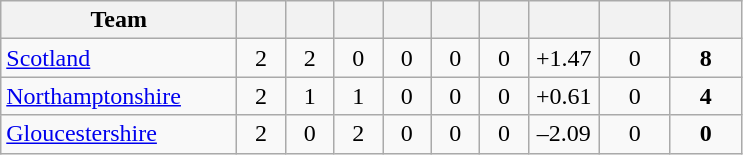<table class="wikitable" style="text-align:center">
<tr>
<th width="150">Team</th>
<th width="25"></th>
<th width="25"></th>
<th width="25"></th>
<th width="25"></th>
<th width="25"></th>
<th width="25"></th>
<th width="40"></th>
<th width="40"></th>
<th width="40"></th>
</tr>
<tr>
<td style="text-align:left"><a href='#'>Scotland</a></td>
<td>2</td>
<td>2</td>
<td>0</td>
<td>0</td>
<td>0</td>
<td>0</td>
<td>+1.47</td>
<td>0</td>
<td><strong>8</strong></td>
</tr>
<tr>
<td style="text-align:left"><a href='#'>Northamptonshire</a></td>
<td>2</td>
<td>1</td>
<td>1</td>
<td>0</td>
<td>0</td>
<td>0</td>
<td>+0.61</td>
<td>0</td>
<td><strong>4</strong></td>
</tr>
<tr>
<td style="text-align:left"><a href='#'>Gloucestershire</a></td>
<td>2</td>
<td>0</td>
<td>2</td>
<td>0</td>
<td>0</td>
<td>0</td>
<td>–2.09</td>
<td>0</td>
<td><strong>0</strong></td>
</tr>
</table>
